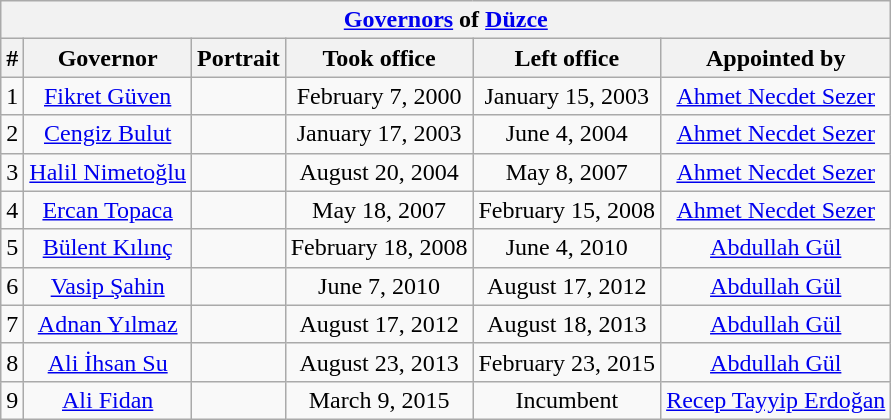<table class="wikitable" style="text-align:center">
<tr>
<th colspan="6"><a href='#'>Governors</a> of <a href='#'>Düzce</a></th>
</tr>
<tr>
<th>#</th>
<th>Governor</th>
<th>Portrait</th>
<th>Took office</th>
<th>Left office</th>
<th>Appointed by</th>
</tr>
<tr>
<td>1</td>
<td><a href='#'>Fikret Güven</a></td>
<td></td>
<td>February 7, 2000</td>
<td>January 15, 2003</td>
<td><a href='#'>Ahmet Necdet Sezer</a></td>
</tr>
<tr>
<td>2</td>
<td><a href='#'>Cengiz Bulut</a></td>
<td></td>
<td>January 17, 2003</td>
<td>June 4, 2004</td>
<td><a href='#'>Ahmet Necdet Sezer</a></td>
</tr>
<tr>
<td>3</td>
<td><a href='#'>Halil Nimetoğlu</a></td>
<td></td>
<td>August 20, 2004</td>
<td>May 8, 2007</td>
<td><a href='#'>Ahmet Necdet Sezer</a></td>
</tr>
<tr>
<td>4</td>
<td><a href='#'>Ercan Topaca</a></td>
<td></td>
<td>May 18, 2007</td>
<td>February 15, 2008</td>
<td><a href='#'>Ahmet Necdet Sezer</a></td>
</tr>
<tr>
<td>5</td>
<td><a href='#'>Bülent Kılınç</a></td>
<td></td>
<td>February 18, 2008</td>
<td>June 4, 2010</td>
<td><a href='#'>Abdullah Gül</a></td>
</tr>
<tr>
<td>6</td>
<td><a href='#'>Vasip Şahin</a></td>
<td></td>
<td>June 7, 2010</td>
<td>August 17, 2012</td>
<td><a href='#'>Abdullah Gül</a></td>
</tr>
<tr>
<td>7</td>
<td><a href='#'>Adnan Yılmaz</a></td>
<td></td>
<td>August 17, 2012</td>
<td>August 18, 2013</td>
<td><a href='#'>Abdullah Gül</a></td>
</tr>
<tr>
<td>8</td>
<td><a href='#'>Ali İhsan Su</a></td>
<td></td>
<td>August 23, 2013</td>
<td>February 23, 2015</td>
<td><a href='#'>Abdullah Gül</a></td>
</tr>
<tr>
<td>9</td>
<td><a href='#'>Ali Fidan</a></td>
<td></td>
<td>March 9, 2015</td>
<td>Incumbent</td>
<td><a href='#'>Recep Tayyip Erdoğan</a></td>
</tr>
</table>
